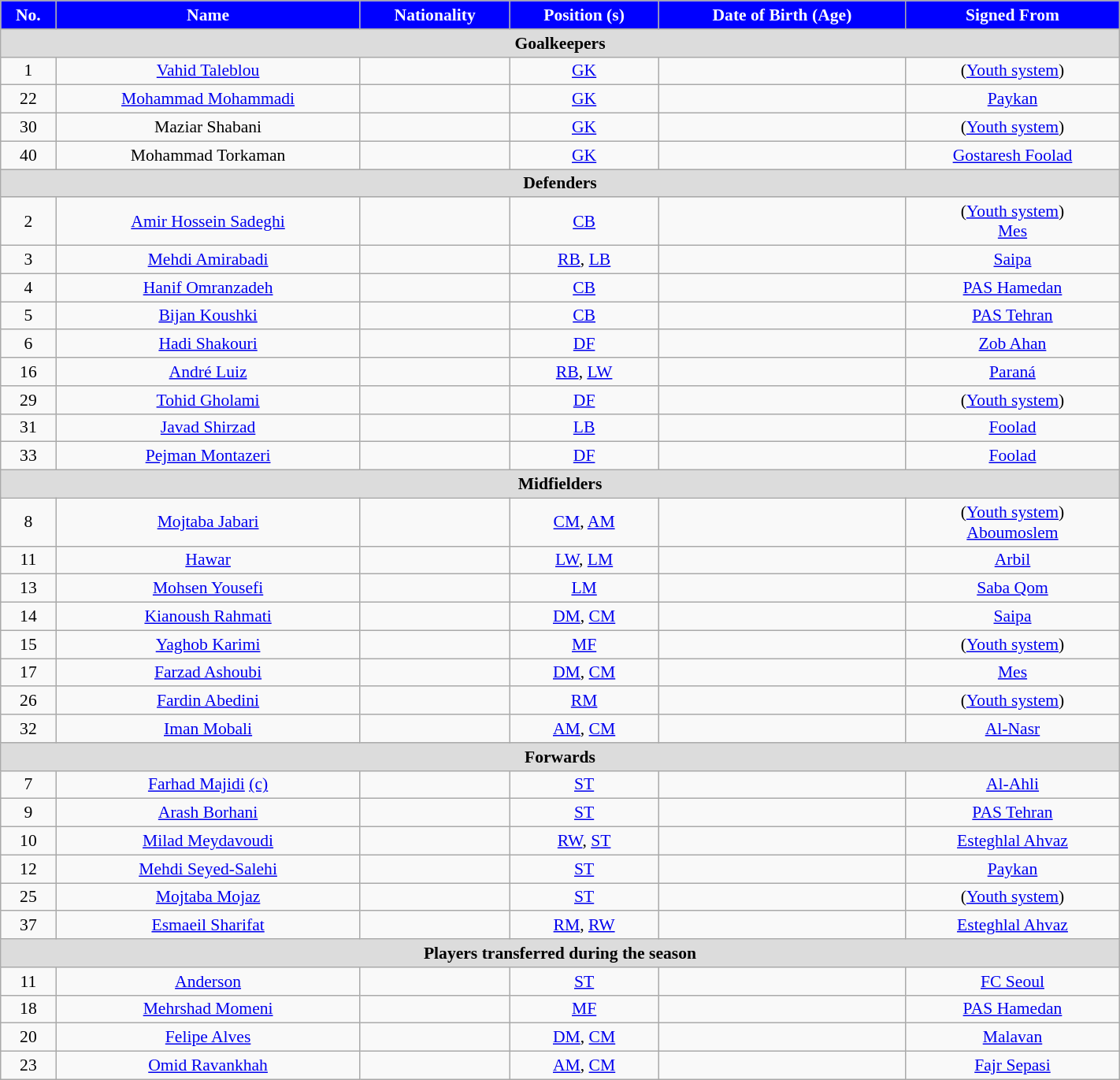<table class="wikitable" style="text-align: center; font-size:90%" width=75%>
<tr>
<th style="background: #0000ff; color:white" align=right>No.</th>
<th style="background: #0000ff; color:white" align=right>Name</th>
<th style="background: #0000ff; color:white" align=right>Nationality</th>
<th style="background: #0000ff; color:white" align=right>Position (s)</th>
<th style="background: #0000ff; color:white" align=right>Date of Birth (Age)</th>
<th style="background: #0000ff; color:white" align=right>Signed From</th>
</tr>
<tr>
<th colspan=6 style="background: #DCDCDC" align=right>Goalkeepers</th>
</tr>
<tr>
<td>1</td>
<td><a href='#'>Vahid Taleblou</a></td>
<td></td>
<td><a href='#'>GK</a></td>
<td></td>
<td>(<a href='#'>Youth system</a>)</td>
</tr>
<tr>
<td>22</td>
<td><a href='#'>Mohammad Mohammadi</a></td>
<td></td>
<td><a href='#'>GK</a></td>
<td></td>
<td> <a href='#'>Paykan</a></td>
</tr>
<tr>
<td>30</td>
<td>Maziar Shabani</td>
<td></td>
<td><a href='#'>GK</a></td>
<td></td>
<td>(<a href='#'>Youth system</a>)</td>
</tr>
<tr>
<td>40</td>
<td>Mohammad Torkaman</td>
<td></td>
<td><a href='#'>GK</a></td>
<td></td>
<td> <a href='#'>Gostaresh Foolad</a></td>
</tr>
<tr>
<th colspan=6 style="background: #DCDCDC" align=right>Defenders</th>
</tr>
<tr>
<td>2</td>
<td><a href='#'>Amir Hossein Sadeghi</a></td>
<td></td>
<td><a href='#'>CB</a></td>
<td></td>
<td>(<a href='#'>Youth system</a>)<br> <a href='#'>Mes</a></td>
</tr>
<tr>
<td>3</td>
<td><a href='#'>Mehdi Amirabadi</a></td>
<td></td>
<td><a href='#'>RB</a>, <a href='#'>LB</a></td>
<td></td>
<td> <a href='#'>Saipa</a></td>
</tr>
<tr>
<td>4</td>
<td><a href='#'>Hanif Omranzadeh</a></td>
<td></td>
<td><a href='#'>CB</a></td>
<td></td>
<td> <a href='#'>PAS Hamedan</a></td>
</tr>
<tr>
<td>5</td>
<td><a href='#'>Bijan Koushki</a></td>
<td></td>
<td><a href='#'>CB</a></td>
<td></td>
<td> <a href='#'>PAS Tehran</a></td>
</tr>
<tr>
<td>6</td>
<td><a href='#'>Hadi Shakouri</a></td>
<td></td>
<td><a href='#'>DF</a></td>
<td></td>
<td> <a href='#'>Zob Ahan</a></td>
</tr>
<tr>
<td>16</td>
<td><a href='#'>André Luiz</a></td>
<td></td>
<td><a href='#'>RB</a>, <a href='#'>LW</a></td>
<td></td>
<td> <a href='#'>Paraná</a></td>
</tr>
<tr>
<td>29</td>
<td><a href='#'>Tohid Gholami</a></td>
<td></td>
<td><a href='#'>DF</a></td>
<td></td>
<td>(<a href='#'>Youth system</a>)</td>
</tr>
<tr>
<td>31</td>
<td><a href='#'>Javad Shirzad</a></td>
<td></td>
<td><a href='#'>LB</a></td>
<td></td>
<td> <a href='#'>Foolad</a></td>
</tr>
<tr>
<td>33</td>
<td><a href='#'>Pejman Montazeri</a></td>
<td></td>
<td><a href='#'>DF</a></td>
<td></td>
<td> <a href='#'>Foolad</a></td>
</tr>
<tr>
<th colspan=6 style="background: #DCDCDC" align=right>Midfielders</th>
</tr>
<tr>
<td>8</td>
<td><a href='#'>Mojtaba Jabari</a></td>
<td></td>
<td><a href='#'>CM</a>, <a href='#'>AM</a></td>
<td></td>
<td>(<a href='#'>Youth system</a>)<br> <a href='#'>Aboumoslem</a></td>
</tr>
<tr>
<td>11</td>
<td><a href='#'>Hawar</a></td>
<td></td>
<td><a href='#'>LW</a>, <a href='#'>LM</a></td>
<td></td>
<td> <a href='#'>Arbil</a></td>
</tr>
<tr>
<td>13</td>
<td><a href='#'>Mohsen Yousefi</a></td>
<td></td>
<td><a href='#'>LM</a></td>
<td></td>
<td> <a href='#'>Saba Qom</a></td>
</tr>
<tr>
<td>14</td>
<td><a href='#'>Kianoush Rahmati</a></td>
<td></td>
<td><a href='#'>DM</a>, <a href='#'>CM</a></td>
<td></td>
<td> <a href='#'>Saipa</a></td>
</tr>
<tr>
<td>15</td>
<td><a href='#'>Yaghob Karimi</a></td>
<td></td>
<td><a href='#'>MF</a></td>
<td></td>
<td>(<a href='#'>Youth system</a>)</td>
</tr>
<tr>
<td>17</td>
<td><a href='#'>Farzad Ashoubi</a></td>
<td></td>
<td><a href='#'>DM</a>, <a href='#'>CM</a></td>
<td></td>
<td> <a href='#'>Mes</a></td>
</tr>
<tr>
<td>26</td>
<td><a href='#'>Fardin Abedini</a></td>
<td></td>
<td><a href='#'>RM</a></td>
<td></td>
<td>(<a href='#'>Youth system</a>)</td>
</tr>
<tr>
<td>32</td>
<td><a href='#'>Iman Mobali</a></td>
<td></td>
<td><a href='#'>AM</a>, <a href='#'>CM</a></td>
<td></td>
<td> <a href='#'>Al-Nasr</a></td>
</tr>
<tr>
<th colspan=11 style="background: #DCDCDC" align=right>Forwards</th>
</tr>
<tr>
<td>7</td>
<td><a href='#'>Farhad Majidi</a> <a href='#'>(c)</a></td>
<td></td>
<td><a href='#'>ST</a></td>
<td></td>
<td> <a href='#'>Al-Ahli</a></td>
</tr>
<tr>
<td>9</td>
<td><a href='#'>Arash Borhani</a></td>
<td></td>
<td><a href='#'>ST</a></td>
<td></td>
<td> <a href='#'>PAS Tehran</a></td>
</tr>
<tr>
<td>10</td>
<td><a href='#'>Milad Meydavoudi</a></td>
<td></td>
<td><a href='#'>RW</a>, <a href='#'>ST</a></td>
<td></td>
<td> <a href='#'>Esteghlal Ahvaz</a></td>
</tr>
<tr>
<td>12</td>
<td><a href='#'>Mehdi Seyed-Salehi</a></td>
<td></td>
<td><a href='#'>ST</a></td>
<td></td>
<td> <a href='#'>Paykan</a></td>
</tr>
<tr>
<td>25</td>
<td><a href='#'>Mojtaba Mojaz</a></td>
<td></td>
<td><a href='#'>ST</a></td>
<td></td>
<td>(<a href='#'>Youth system</a>)</td>
</tr>
<tr>
<td>37</td>
<td><a href='#'>Esmaeil Sharifat</a></td>
<td></td>
<td><a href='#'>RM</a>, <a href='#'>RW</a></td>
<td></td>
<td> <a href='#'>Esteghlal Ahvaz</a></td>
</tr>
<tr>
<th colspan=10 style="background:#dcdcdc; text-align:center;">Players transferred during the season</th>
</tr>
<tr>
<td>11</td>
<td><a href='#'>Anderson</a></td>
<td></td>
<td><a href='#'>ST</a></td>
<td></td>
<td> <a href='#'>FC Seoul</a></td>
</tr>
<tr>
<td>18</td>
<td><a href='#'>Mehrshad Momeni</a></td>
<td></td>
<td><a href='#'>MF</a></td>
<td></td>
<td> <a href='#'>PAS Hamedan</a></td>
</tr>
<tr>
<td>20</td>
<td><a href='#'>Felipe Alves</a></td>
<td></td>
<td><a href='#'>DM</a>, <a href='#'>CM</a></td>
<td></td>
<td> <a href='#'>Malavan</a></td>
</tr>
<tr>
<td>23</td>
<td><a href='#'>Omid Ravankhah</a></td>
<td></td>
<td><a href='#'>AM</a>, <a href='#'>CM</a></td>
<td></td>
<td> <a href='#'>Fajr Sepasi</a></td>
</tr>
</table>
